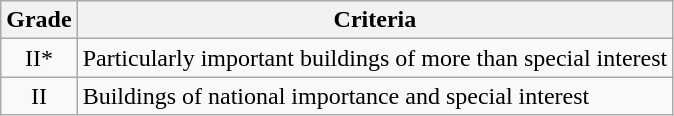<table class="wikitable">
<tr>
<th>Grade</th>
<th>Criteria</th>
</tr>
<tr>
<td align="center" >II*</td>
<td>Particularly important buildings of more than special interest</td>
</tr>
<tr>
<td align="center" >II</td>
<td>Buildings of national importance and special interest</td>
</tr>
</table>
